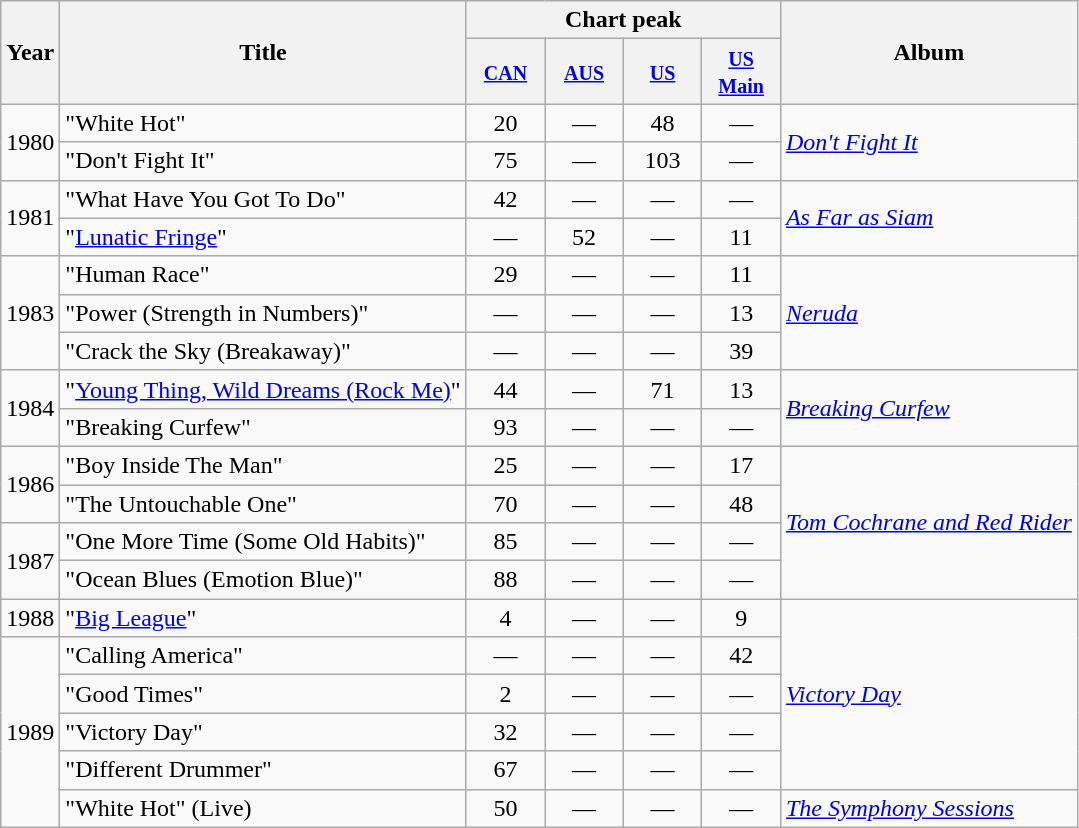<table class="wikitable">
<tr>
<th rowspan="2">Year</th>
<th rowspan="2">Title</th>
<th colspan="4">Chart peak</th>
<th rowspan="2">Album</th>
</tr>
<tr>
<th width="45"><small><a href='#'>CAN</a></small><br></th>
<th width="45"><small><a href='#'>AUS</a><br></small></th>
<th width="45"><small><a href='#'>US</a></small><br></th>
<th width="45"><small><a href='#'>US<br>Main</a></small><br></th>
</tr>
<tr>
<td rowspan=2>1980</td>
<td>"White Hot"</td>
<td align="center">20</td>
<td align="center">—</td>
<td align="center">48</td>
<td align="center">—</td>
<td rowspan="2"><em><a href='#'>Don't Fight It</a></em></td>
</tr>
<tr>
<td>"Don't Fight It"</td>
<td align="center">75</td>
<td align="center">—</td>
<td align="center">103</td>
<td align="center">—</td>
</tr>
<tr>
<td rowspan=2>1981</td>
<td>"What Have You Got To Do"</td>
<td align="center">42</td>
<td align="center">—</td>
<td align="center">—</td>
<td align="center">—</td>
<td rowspan="2"><em><a href='#'>As Far as Siam</a></em></td>
</tr>
<tr>
<td>"<a href='#'>Lunatic Fringe</a>"</td>
<td align="center">—</td>
<td align="center">52</td>
<td align="center">—</td>
<td align="center">11</td>
</tr>
<tr>
<td rowspan=3>1983</td>
<td>"Human Race"</td>
<td align="center">29</td>
<td align="center">—</td>
<td align="center">—</td>
<td align="center">11</td>
<td rowspan="3"><em><a href='#'>Neruda</a></em></td>
</tr>
<tr>
<td>"Power (Strength in Numbers)"</td>
<td align="center">—</td>
<td align="center">—</td>
<td align="center">—</td>
<td align="center">13</td>
</tr>
<tr>
<td>"Crack the Sky (Breakaway)"</td>
<td align="center">—</td>
<td align="center">—</td>
<td align="center">—</td>
<td align="center">39</td>
</tr>
<tr>
<td rowspan=2>1984</td>
<td>"<a href='#'>Young Thing, Wild Dreams (Rock Me)</a>"</td>
<td align="center">44</td>
<td align="center">—</td>
<td align="center">71</td>
<td align="center">13</td>
<td rowspan="2"><em><a href='#'>Breaking Curfew</a></em></td>
</tr>
<tr>
<td>"Breaking Curfew"</td>
<td align="center">93</td>
<td align="center">—</td>
<td align="center">—</td>
<td align="center">—</td>
</tr>
<tr>
<td rowspan=2>1986</td>
<td>"Boy Inside The Man"</td>
<td align="center">25</td>
<td align="center">—</td>
<td align="center">—</td>
<td align="center">17</td>
<td rowspan="4"><em><a href='#'>Tom Cochrane and Red Rider</a></em></td>
</tr>
<tr>
<td>"The Untouchable One"</td>
<td align="center">70</td>
<td align="center">—</td>
<td align="center">—</td>
<td align="center">48</td>
</tr>
<tr>
<td rowspan=2>1987</td>
<td>"One More Time (Some Old Habits)"</td>
<td align="center">85</td>
<td align="center">—</td>
<td align="center">—</td>
<td align="center">—</td>
</tr>
<tr>
<td>"Ocean Blues (Emotion Blue)"</td>
<td align="center">88</td>
<td align="center">—</td>
<td align="center">—</td>
<td align="center">—</td>
</tr>
<tr>
<td>1988</td>
<td>"<a href='#'>Big League</a>"</td>
<td align="center">4</td>
<td align="center">—</td>
<td align="center">—</td>
<td align="center">9</td>
<td rowspan="5"><em><a href='#'>Victory Day</a></em></td>
</tr>
<tr>
<td rowspan=5>1989</td>
<td>"Calling America"</td>
<td align="center">—</td>
<td align="center">—</td>
<td align="center">—</td>
<td align="center">42</td>
</tr>
<tr>
<td>"Good Times"</td>
<td align="center">2</td>
<td align="center">—</td>
<td align="center">—</td>
<td align="center">—</td>
</tr>
<tr>
<td>"Victory Day"</td>
<td align="center">32</td>
<td align="center">—</td>
<td align="center">—</td>
<td align="center">—</td>
</tr>
<tr>
<td>"Different Drummer"</td>
<td align="center">67</td>
<td align="center">—</td>
<td align="center">—</td>
<td align="center">—</td>
</tr>
<tr>
<td>"White Hot" (Live)</td>
<td align="center">50</td>
<td align="center">—</td>
<td align="center">—</td>
<td align="center">—</td>
<td rowspan="1"><em><a href='#'>The Symphony Sessions</a></em></td>
</tr>
</table>
